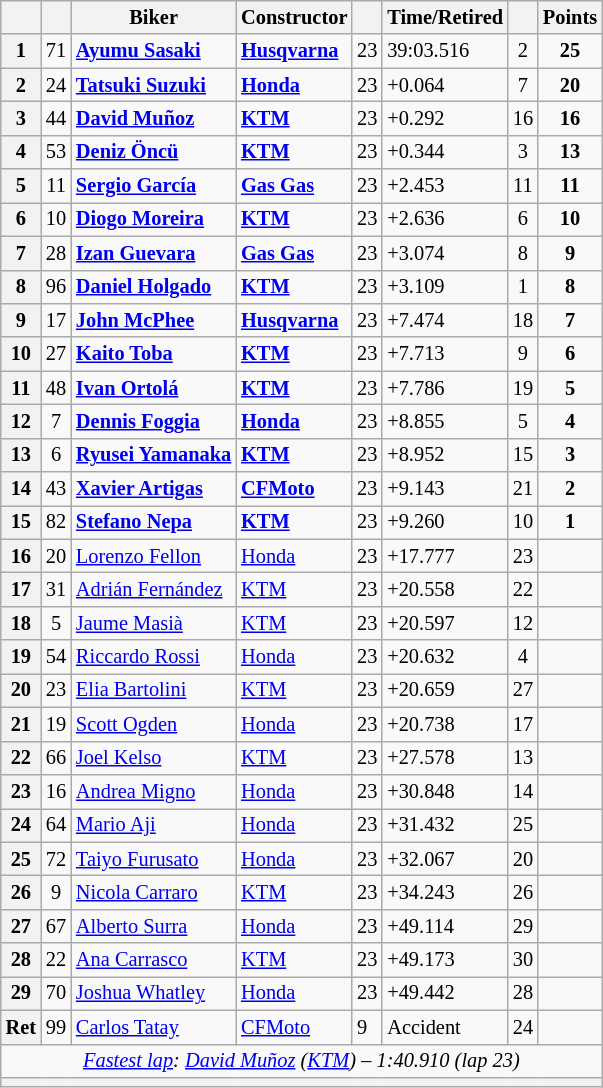<table class="wikitable sortable" style="font-size: 85%;">
<tr>
<th scope="col"></th>
<th scope="col"></th>
<th scope="col">Biker</th>
<th scope="col">Constructor</th>
<th scope="col" class="unsortable"></th>
<th scope="col" class="unsortable">Time/Retired</th>
<th scope="col"></th>
<th scope="col">Points</th>
</tr>
<tr>
<th scope="row">1</th>
<td align="center">71</td>
<td> <strong><a href='#'>Ayumu Sasaki</a></strong></td>
<td><strong><a href='#'>Husqvarna</a></strong></td>
<td>23</td>
<td>39:03.516</td>
<td align="center">2</td>
<td align="center"><strong>25</strong></td>
</tr>
<tr>
<th scope="row">2</th>
<td align="center">24</td>
<td> <strong><a href='#'>Tatsuki Suzuki</a></strong></td>
<td><strong><a href='#'>Honda</a></strong></td>
<td>23</td>
<td>+0.064</td>
<td align="center">7</td>
<td align="center"><strong>20</strong></td>
</tr>
<tr>
<th scope="row">3</th>
<td align="center">44</td>
<td> <strong><a href='#'>David Muñoz</a></strong></td>
<td><strong><a href='#'>KTM</a></strong></td>
<td>23</td>
<td>+0.292</td>
<td align="center">16</td>
<td align="center"><strong>16</strong></td>
</tr>
<tr>
<th scope="row">4</th>
<td align="center">53</td>
<td> <strong><a href='#'>Deniz Öncü</a></strong></td>
<td><strong><a href='#'>KTM</a></strong></td>
<td>23</td>
<td>+0.344</td>
<td align="center">3</td>
<td align="center"><strong>13</strong></td>
</tr>
<tr>
<th scope="row">5</th>
<td align="center">11</td>
<td> <strong><a href='#'>Sergio García</a></strong></td>
<td><strong><a href='#'>Gas Gas</a></strong></td>
<td>23</td>
<td>+2.453</td>
<td align="center">11</td>
<td align="center"><strong>11</strong></td>
</tr>
<tr>
<th scope="row">6</th>
<td align="center">10</td>
<td> <strong><a href='#'>Diogo Moreira</a></strong></td>
<td><strong><a href='#'>KTM</a></strong></td>
<td>23</td>
<td>+2.636</td>
<td align="center">6</td>
<td align="center"><strong>10</strong></td>
</tr>
<tr>
<th scope="row">7</th>
<td align="center">28</td>
<td> <strong><a href='#'>Izan Guevara</a></strong></td>
<td><strong><a href='#'>Gas Gas</a></strong></td>
<td>23</td>
<td>+3.074</td>
<td align="center">8</td>
<td align="center"><strong>9</strong></td>
</tr>
<tr>
<th scope="row">8</th>
<td align="center">96</td>
<td> <strong><a href='#'>Daniel Holgado</a></strong></td>
<td><strong><a href='#'>KTM</a></strong></td>
<td>23</td>
<td>+3.109</td>
<td align="center">1</td>
<td align="center"><strong>8</strong></td>
</tr>
<tr>
<th scope="row">9</th>
<td align="center">17</td>
<td> <strong><a href='#'>John McPhee</a></strong></td>
<td><strong><a href='#'>Husqvarna</a></strong></td>
<td>23</td>
<td>+7.474</td>
<td align="center">18</td>
<td align="center"><strong>7</strong></td>
</tr>
<tr>
<th scope="row">10</th>
<td align="center">27</td>
<td> <strong><a href='#'>Kaito Toba</a></strong></td>
<td><strong><a href='#'>KTM</a></strong></td>
<td>23</td>
<td>+7.713</td>
<td align="center">9</td>
<td align="center"><strong>6</strong></td>
</tr>
<tr>
<th scope="row">11</th>
<td align="center">48</td>
<td> <strong><a href='#'>Ivan Ortolá</a></strong></td>
<td><strong><a href='#'>KTM</a></strong></td>
<td>23</td>
<td>+7.786</td>
<td align="center">19</td>
<td align="center"><strong>5</strong></td>
</tr>
<tr>
<th scope="row">12</th>
<td align="center">7</td>
<td> <strong><a href='#'>Dennis Foggia</a></strong></td>
<td><strong><a href='#'>Honda</a></strong></td>
<td>23</td>
<td>+8.855</td>
<td align="center">5</td>
<td align="center"><strong>4</strong></td>
</tr>
<tr>
<th scope="row">13</th>
<td align="center">6</td>
<td> <strong><a href='#'>Ryusei Yamanaka</a></strong></td>
<td><strong><a href='#'>KTM</a></strong></td>
<td>23</td>
<td>+8.952</td>
<td align="center">15</td>
<td align="center"><strong>3</strong></td>
</tr>
<tr>
<th scope="row">14</th>
<td align="center">43</td>
<td> <strong><a href='#'>Xavier Artigas</a></strong></td>
<td><strong><a href='#'>CFMoto</a></strong></td>
<td>23</td>
<td>+9.143</td>
<td align="center">21</td>
<td align="center"><strong>2</strong></td>
</tr>
<tr>
<th scope="row">15</th>
<td align="center">82</td>
<td> <strong><a href='#'>Stefano Nepa</a></strong></td>
<td><strong><a href='#'>KTM</a></strong></td>
<td>23</td>
<td>+9.260</td>
<td align="center">10</td>
<td align="center"><strong>1</strong></td>
</tr>
<tr>
<th scope="row">16</th>
<td align="center">20</td>
<td> <a href='#'>Lorenzo Fellon</a></td>
<td><a href='#'>Honda</a></td>
<td>23</td>
<td>+17.777</td>
<td align="center">23</td>
<td></td>
</tr>
<tr>
<th scope="row">17</th>
<td align="center">31</td>
<td> <a href='#'>Adrián Fernández</a></td>
<td><a href='#'>KTM</a></td>
<td>23</td>
<td>+20.558</td>
<td align="center">22</td>
<td></td>
</tr>
<tr>
<th scope="row">18</th>
<td align="center">5</td>
<td> <a href='#'>Jaume Masià</a></td>
<td><a href='#'>KTM</a></td>
<td>23</td>
<td>+20.597</td>
<td align="center">12</td>
<td align="center"></td>
</tr>
<tr>
<th scope="row">19</th>
<td align="center">54</td>
<td> <a href='#'>Riccardo Rossi</a></td>
<td><a href='#'>Honda</a></td>
<td>23</td>
<td>+20.632</td>
<td align="center">4</td>
<td align="center"></td>
</tr>
<tr>
<th scope="row">20</th>
<td align="center">23</td>
<td> <a href='#'>Elia Bartolini</a></td>
<td><a href='#'>KTM</a></td>
<td>23</td>
<td>+20.659</td>
<td align="center">27</td>
<td align="center"></td>
</tr>
<tr>
<th scope="row">21</th>
<td align="center">19</td>
<td> <a href='#'>Scott Ogden</a></td>
<td><a href='#'>Honda</a></td>
<td>23</td>
<td>+20.738</td>
<td align="center">17</td>
<td></td>
</tr>
<tr>
<th scope="row">22</th>
<td align="center">66</td>
<td> <a href='#'>Joel Kelso</a></td>
<td><a href='#'>KTM</a></td>
<td>23</td>
<td>+27.578</td>
<td align="center">13</td>
<td></td>
</tr>
<tr>
<th scope="row">23</th>
<td align="center">16</td>
<td> <a href='#'>Andrea Migno</a></td>
<td><a href='#'>Honda</a></td>
<td>23</td>
<td>+30.848</td>
<td align="center">14</td>
<td></td>
</tr>
<tr>
<th scope="row">24</th>
<td align="center">64</td>
<td> <a href='#'>Mario Aji</a></td>
<td><a href='#'>Honda</a></td>
<td>23</td>
<td>+31.432</td>
<td align="center">25</td>
<td></td>
</tr>
<tr>
<th scope="row">25</th>
<td align="center">72</td>
<td> <a href='#'>Taiyo Furusato</a></td>
<td><a href='#'>Honda</a></td>
<td>23</td>
<td>+32.067</td>
<td align="center">20</td>
<td></td>
</tr>
<tr>
<th scope="row">26</th>
<td align="center">9</td>
<td> <a href='#'>Nicola Carraro</a></td>
<td><a href='#'>KTM</a></td>
<td>23</td>
<td>+34.243</td>
<td align="center">26</td>
<td></td>
</tr>
<tr>
<th scope="row">27</th>
<td align="center">67</td>
<td> <a href='#'>Alberto Surra</a></td>
<td><a href='#'>Honda</a></td>
<td>23</td>
<td>+49.114</td>
<td align="center">29</td>
<td></td>
</tr>
<tr>
<th scope="row">28</th>
<td align="center">22</td>
<td> <a href='#'>Ana Carrasco</a></td>
<td><a href='#'>KTM</a></td>
<td>23</td>
<td>+49.173</td>
<td align="center">30</td>
<td></td>
</tr>
<tr>
<th scope="row">29</th>
<td align="center">70</td>
<td> <a href='#'>Joshua Whatley</a></td>
<td><a href='#'>Honda</a></td>
<td>23</td>
<td>+49.442</td>
<td align="center">28</td>
<td></td>
</tr>
<tr>
<th scope="row">Ret</th>
<td align="center">99</td>
<td> <a href='#'>Carlos Tatay</a></td>
<td><a href='#'>CFMoto</a></td>
<td>9</td>
<td>Accident</td>
<td align="center">24</td>
<td></td>
</tr>
<tr class="sortbottom">
<td colspan="8" style="text-align:center"><em><a href='#'>Fastest lap</a>:  <a href='#'>David Muñoz</a> (<a href='#'>KTM</a>) – 1:40.910 (lap 23)</em></td>
</tr>
<tr>
<th colspan=8></th>
</tr>
</table>
